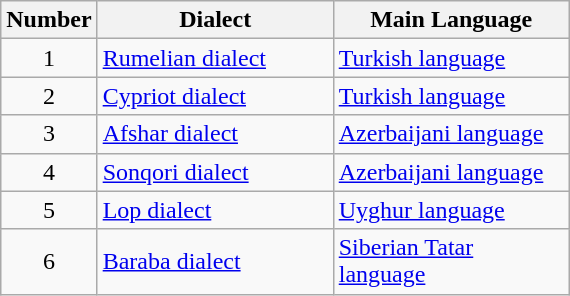<table class="wikitable sortable">
<tr>
<th width=30>Number</th>
<th width=150>Dialect</th>
<th width=150>Main Language</th>
</tr>
<tr>
<td align=center>1</td>
<td><a href='#'>Rumelian dialect</a></td>
<td><a href='#'>Turkish language</a></td>
</tr>
<tr>
<td align=center>2</td>
<td><a href='#'>Cypriot dialect</a></td>
<td><a href='#'>Turkish language</a></td>
</tr>
<tr>
<td align=center>3</td>
<td><a href='#'>Afshar dialect</a></td>
<td><a href='#'>Azerbaijani language</a></td>
</tr>
<tr>
<td align=center>4</td>
<td><a href='#'>Sonqori dialect</a></td>
<td><a href='#'>Azerbaijani language</a></td>
</tr>
<tr>
<td align=center>5</td>
<td><a href='#'>Lop dialect</a></td>
<td><a href='#'>Uyghur language</a></td>
</tr>
<tr>
<td align=center>6</td>
<td><a href='#'>Baraba dialect</a></td>
<td><a href='#'>Siberian Tatar language</a></td>
</tr>
</table>
